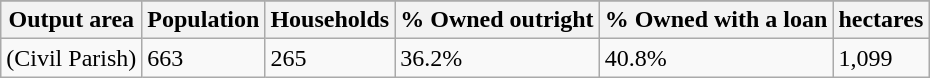<table class="wikitable">
<tr>
</tr>
<tr>
<th>Output area</th>
<th>Population</th>
<th>Households</th>
<th>% Owned outright</th>
<th>% Owned with a loan</th>
<th>hectares</th>
</tr>
<tr>
<td>(Civil Parish)</td>
<td>663</td>
<td>265</td>
<td>36.2%</td>
<td>40.8%</td>
<td>1,099</td>
</tr>
</table>
